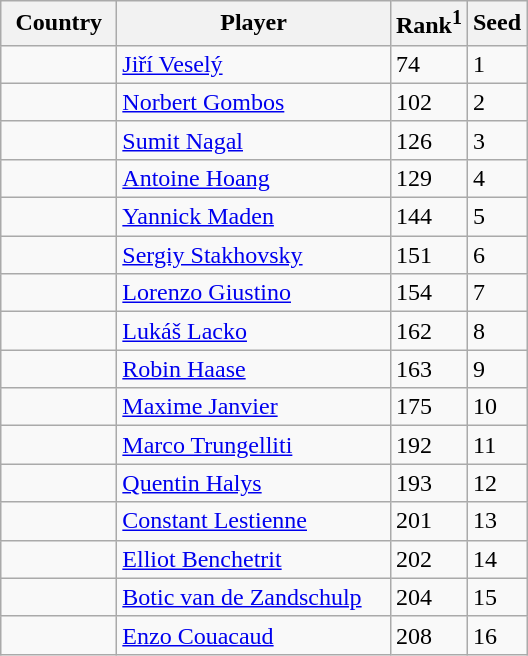<table class="sortable wikitable">
<tr>
<th width="70">Country</th>
<th width="175">Player</th>
<th>Rank<sup>1</sup></th>
<th>Seed</th>
</tr>
<tr>
<td></td>
<td><a href='#'>Jiří Veselý</a></td>
<td>74</td>
<td>1</td>
</tr>
<tr>
<td></td>
<td><a href='#'>Norbert Gombos</a></td>
<td>102</td>
<td>2</td>
</tr>
<tr>
<td></td>
<td><a href='#'>Sumit Nagal</a></td>
<td>126</td>
<td>3</td>
</tr>
<tr>
<td></td>
<td><a href='#'>Antoine Hoang</a></td>
<td>129</td>
<td>4</td>
</tr>
<tr>
<td></td>
<td><a href='#'>Yannick Maden</a></td>
<td>144</td>
<td>5</td>
</tr>
<tr>
<td></td>
<td><a href='#'>Sergiy Stakhovsky</a></td>
<td>151</td>
<td>6</td>
</tr>
<tr>
<td></td>
<td><a href='#'>Lorenzo Giustino</a></td>
<td>154</td>
<td>7</td>
</tr>
<tr>
<td></td>
<td><a href='#'>Lukáš Lacko</a></td>
<td>162</td>
<td>8</td>
</tr>
<tr>
<td></td>
<td><a href='#'>Robin Haase</a></td>
<td>163</td>
<td>9</td>
</tr>
<tr>
<td></td>
<td><a href='#'>Maxime Janvier</a></td>
<td>175</td>
<td>10</td>
</tr>
<tr>
<td></td>
<td><a href='#'>Marco Trungelliti</a></td>
<td>192</td>
<td>11</td>
</tr>
<tr>
<td></td>
<td><a href='#'>Quentin Halys</a></td>
<td>193</td>
<td>12</td>
</tr>
<tr>
<td></td>
<td><a href='#'>Constant Lestienne</a></td>
<td>201</td>
<td>13</td>
</tr>
<tr>
<td></td>
<td><a href='#'>Elliot Benchetrit</a></td>
<td>202</td>
<td>14</td>
</tr>
<tr>
<td></td>
<td><a href='#'>Botic van de Zandschulp</a></td>
<td>204</td>
<td>15</td>
</tr>
<tr>
<td></td>
<td><a href='#'>Enzo Couacaud</a></td>
<td>208</td>
<td>16</td>
</tr>
</table>
